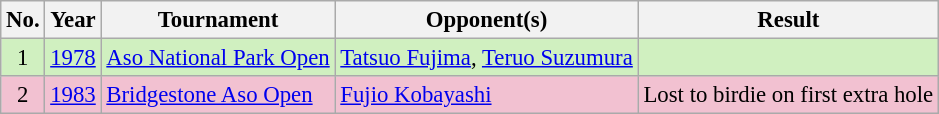<table class="wikitable" style="font-size:95%;">
<tr>
<th>No.</th>
<th>Year</th>
<th>Tournament</th>
<th>Opponent(s)</th>
<th>Result</th>
</tr>
<tr style="background:#D0F0C0;">
<td align=center>1</td>
<td><a href='#'>1978</a></td>
<td><a href='#'>Aso National Park Open</a></td>
<td> <a href='#'>Tatsuo Fujima</a>,  <a href='#'>Teruo Suzumura</a></td>
<td></td>
</tr>
<tr style="background:#F2C1D1;">
<td align=center>2</td>
<td><a href='#'>1983</a></td>
<td><a href='#'>Bridgestone Aso Open</a></td>
<td> <a href='#'>Fujio Kobayashi</a></td>
<td>Lost to birdie on first extra hole</td>
</tr>
</table>
